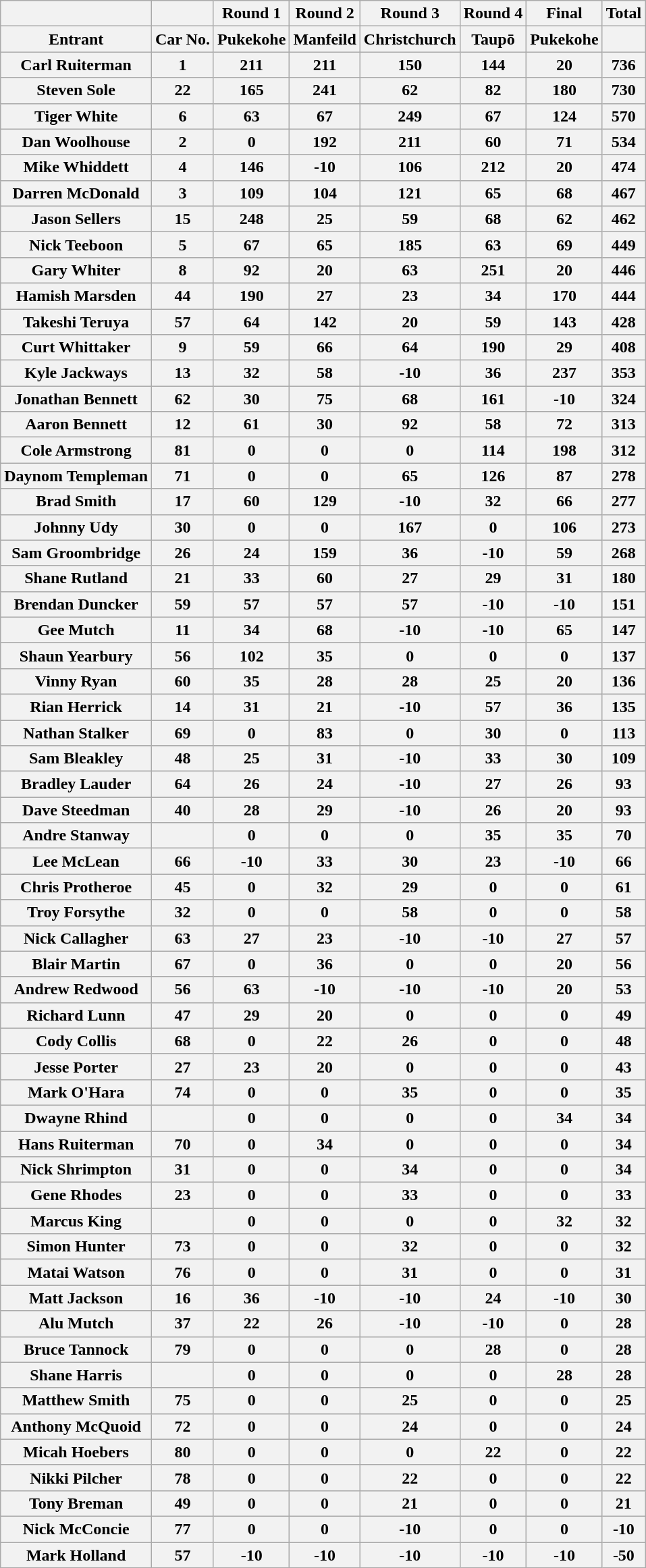<table class="wikitable" border="1">
<tr>
<th></th>
<th></th>
<th>Round 1</th>
<th>Round 2</th>
<th>Round 3</th>
<th>Round 4</th>
<th>Final</th>
<th>Total</th>
</tr>
<tr>
<th>Entrant</th>
<th>Car No.</th>
<th>Pukekohe</th>
<th>Manfeild</th>
<th>Christchurch</th>
<th>Taupō</th>
<th>Pukekohe</th>
<th></th>
</tr>
<tr>
<th>Carl Ruiterman</th>
<th>1</th>
<th>211</th>
<th>211</th>
<th>150</th>
<th>144</th>
<th>20</th>
<th>736</th>
</tr>
<tr>
<th>Steven Sole</th>
<th>22</th>
<th>165</th>
<th>241</th>
<th>62</th>
<th>82</th>
<th>180</th>
<th>730</th>
</tr>
<tr>
<th>Tiger White</th>
<th>6</th>
<th>63</th>
<th>67</th>
<th>249</th>
<th>67</th>
<th>124</th>
<th>570</th>
</tr>
<tr>
<th>Dan Woolhouse</th>
<th>2</th>
<th>0</th>
<th>192</th>
<th>211</th>
<th>60</th>
<th>71</th>
<th>534</th>
</tr>
<tr>
<th>Mike Whiddett</th>
<th>4</th>
<th>146</th>
<th>-10</th>
<th>106</th>
<th>212</th>
<th>20</th>
<th>474</th>
</tr>
<tr>
<th>Darren McDonald</th>
<th>3</th>
<th>109</th>
<th>104</th>
<th>121</th>
<th>65</th>
<th>68</th>
<th>467</th>
</tr>
<tr>
<th>Jason Sellers</th>
<th>15</th>
<th>248</th>
<th>25</th>
<th>59</th>
<th>68</th>
<th>62</th>
<th>462</th>
</tr>
<tr>
<th>Nick Teeboon</th>
<th>5</th>
<th>67</th>
<th>65</th>
<th>185</th>
<th>63</th>
<th>69</th>
<th>449</th>
</tr>
<tr>
<th>Gary Whiter</th>
<th>8</th>
<th>92</th>
<th>20</th>
<th>63</th>
<th>251</th>
<th>20</th>
<th>446</th>
</tr>
<tr>
<th>Hamish Marsden</th>
<th>44</th>
<th>190</th>
<th>27</th>
<th>23</th>
<th>34</th>
<th>170</th>
<th>444</th>
</tr>
<tr>
<th>Takeshi Teruya</th>
<th>57</th>
<th>64</th>
<th>142</th>
<th>20</th>
<th>59</th>
<th>143</th>
<th>428</th>
</tr>
<tr>
<th>Curt Whittaker</th>
<th>9</th>
<th>59</th>
<th>66</th>
<th>64</th>
<th>190</th>
<th>29</th>
<th>408</th>
</tr>
<tr>
<th>Kyle Jackways</th>
<th>13</th>
<th>32</th>
<th>58</th>
<th>-10</th>
<th>36</th>
<th>237</th>
<th>353</th>
</tr>
<tr>
<th>Jonathan Bennett</th>
<th>62</th>
<th>30</th>
<th>75</th>
<th>68</th>
<th>161</th>
<th>-10</th>
<th>324</th>
</tr>
<tr>
<th>Aaron Bennett</th>
<th>12</th>
<th>61</th>
<th>30</th>
<th>92</th>
<th>58</th>
<th>72</th>
<th>313</th>
</tr>
<tr>
<th>Cole Armstrong</th>
<th>81</th>
<th>0</th>
<th>0</th>
<th>0</th>
<th>114</th>
<th>198</th>
<th>312</th>
</tr>
<tr>
<th>Daynom Templeman</th>
<th>71</th>
<th>0</th>
<th>0</th>
<th>65</th>
<th>126</th>
<th>87</th>
<th>278</th>
</tr>
<tr>
<th>Brad Smith</th>
<th>17</th>
<th>60</th>
<th>129</th>
<th>-10</th>
<th>32</th>
<th>66</th>
<th>277</th>
</tr>
<tr>
<th>Johnny Udy</th>
<th>30</th>
<th>0</th>
<th>0</th>
<th>167</th>
<th>0</th>
<th>106</th>
<th>273</th>
</tr>
<tr>
<th>Sam Groombridge</th>
<th>26</th>
<th>24</th>
<th>159</th>
<th>36</th>
<th>-10</th>
<th>59</th>
<th>268</th>
</tr>
<tr>
<th>Shane Rutland</th>
<th>21</th>
<th>33</th>
<th>60</th>
<th>27</th>
<th>29</th>
<th>31</th>
<th>180</th>
</tr>
<tr>
<th>Brendan Duncker</th>
<th>59</th>
<th>57</th>
<th>57</th>
<th>57</th>
<th>-10</th>
<th>-10</th>
<th>151</th>
</tr>
<tr>
<th>Gee Mutch</th>
<th>11</th>
<th>34</th>
<th>68</th>
<th>-10</th>
<th>-10</th>
<th>65</th>
<th>147</th>
</tr>
<tr>
<th>Shaun Yearbury</th>
<th>56</th>
<th>102</th>
<th>35</th>
<th>0</th>
<th>0</th>
<th>0</th>
<th>137</th>
</tr>
<tr>
<th>Vinny Ryan</th>
<th>60</th>
<th>35</th>
<th>28</th>
<th>28</th>
<th>25</th>
<th>20</th>
<th>136</th>
</tr>
<tr>
<th>Rian Herrick</th>
<th>14</th>
<th>31</th>
<th>21</th>
<th>-10</th>
<th>57</th>
<th>36</th>
<th>135</th>
</tr>
<tr>
<th>Nathan Stalker</th>
<th>69</th>
<th>0</th>
<th>83</th>
<th>0</th>
<th>30</th>
<th>0</th>
<th>113</th>
</tr>
<tr>
<th>Sam Bleakley</th>
<th>48</th>
<th>25</th>
<th>31</th>
<th>-10</th>
<th>33</th>
<th>30</th>
<th>109</th>
</tr>
<tr>
<th>Bradley Lauder</th>
<th>64</th>
<th>26</th>
<th>24</th>
<th>-10</th>
<th>27</th>
<th>26</th>
<th>93</th>
</tr>
<tr>
<th>Dave Steedman</th>
<th>40</th>
<th>28</th>
<th>29</th>
<th>-10</th>
<th>26</th>
<th>20</th>
<th>93</th>
</tr>
<tr>
<th>Andre Stanway</th>
<th></th>
<th>0</th>
<th>0</th>
<th>0</th>
<th>35</th>
<th>35</th>
<th>70</th>
</tr>
<tr>
<th>Lee McLean</th>
<th>66</th>
<th>-10</th>
<th>33</th>
<th>30</th>
<th>23</th>
<th>-10</th>
<th>66</th>
</tr>
<tr>
<th>Chris Protheroe</th>
<th>45</th>
<th>0</th>
<th>32</th>
<th>29</th>
<th>0</th>
<th>0</th>
<th>61</th>
</tr>
<tr>
<th>Troy Forsythe</th>
<th>32</th>
<th>0</th>
<th>0</th>
<th>58</th>
<th>0</th>
<th>0</th>
<th>58</th>
</tr>
<tr>
<th>Nick Callagher</th>
<th>63</th>
<th>27</th>
<th>23</th>
<th>-10</th>
<th>-10</th>
<th>27</th>
<th>57</th>
</tr>
<tr>
<th>Blair Martin</th>
<th>67</th>
<th>0</th>
<th>36</th>
<th>0</th>
<th>0</th>
<th>20</th>
<th>56</th>
</tr>
<tr>
<th>Andrew Redwood</th>
<th>56</th>
<th>63</th>
<th>-10</th>
<th>-10</th>
<th>-10</th>
<th>20</th>
<th>53</th>
</tr>
<tr>
<th>Richard Lunn</th>
<th>47</th>
<th>29</th>
<th>20</th>
<th>0</th>
<th>0</th>
<th>0</th>
<th>49</th>
</tr>
<tr>
<th>Cody Collis</th>
<th>68</th>
<th>0</th>
<th>22</th>
<th>26</th>
<th>0</th>
<th>0</th>
<th>48</th>
</tr>
<tr>
<th>Jesse Porter</th>
<th>27</th>
<th>23</th>
<th>20</th>
<th>0</th>
<th>0</th>
<th>0</th>
<th>43</th>
</tr>
<tr>
<th>Mark O'Hara</th>
<th>74</th>
<th>0</th>
<th>0</th>
<th>35</th>
<th>0</th>
<th>0</th>
<th>35</th>
</tr>
<tr>
<th>Dwayne Rhind</th>
<th></th>
<th>0</th>
<th>0</th>
<th>0</th>
<th>0</th>
<th>34</th>
<th>34</th>
</tr>
<tr>
<th>Hans Ruiterman</th>
<th>70</th>
<th>0</th>
<th>34</th>
<th>0</th>
<th>0</th>
<th>0</th>
<th>34</th>
</tr>
<tr>
<th>Nick Shrimpton</th>
<th>31</th>
<th>0</th>
<th>0</th>
<th>34</th>
<th>0</th>
<th>0</th>
<th>34</th>
</tr>
<tr>
<th>Gene Rhodes</th>
<th>23</th>
<th>0</th>
<th>0</th>
<th>33</th>
<th>0</th>
<th>0</th>
<th>33</th>
</tr>
<tr>
<th>Marcus King</th>
<th></th>
<th>0</th>
<th>0</th>
<th>0</th>
<th>0</th>
<th>32</th>
<th>32</th>
</tr>
<tr>
<th>Simon Hunter</th>
<th>73</th>
<th>0</th>
<th>0</th>
<th>32</th>
<th>0</th>
<th>0</th>
<th>32</th>
</tr>
<tr>
<th>Matai Watson</th>
<th>76</th>
<th>0</th>
<th>0</th>
<th>31</th>
<th>0</th>
<th>0</th>
<th>31</th>
</tr>
<tr>
<th>Matt Jackson</th>
<th>16</th>
<th>36</th>
<th>-10</th>
<th>-10</th>
<th>24</th>
<th>-10</th>
<th>30</th>
</tr>
<tr>
<th>Alu Mutch</th>
<th>37</th>
<th>22</th>
<th>26</th>
<th>-10</th>
<th>-10</th>
<th>0</th>
<th>28</th>
</tr>
<tr>
<th>Bruce Tannock</th>
<th>79</th>
<th>0</th>
<th>0</th>
<th>0</th>
<th>28</th>
<th>0</th>
<th>28</th>
</tr>
<tr>
<th>Shane Harris</th>
<th></th>
<th>0</th>
<th>0</th>
<th>0</th>
<th>0</th>
<th>28</th>
<th>28</th>
</tr>
<tr>
<th>Matthew Smith</th>
<th>75</th>
<th>0</th>
<th>0</th>
<th>25</th>
<th>0</th>
<th>0</th>
<th>25</th>
</tr>
<tr>
<th>Anthony McQuoid</th>
<th>72</th>
<th>0</th>
<th>0</th>
<th>24</th>
<th>0</th>
<th>0</th>
<th>24</th>
</tr>
<tr>
<th>Micah Hoebers</th>
<th>80</th>
<th>0</th>
<th>0</th>
<th>0</th>
<th>22</th>
<th>0</th>
<th>22</th>
</tr>
<tr>
<th>Nikki Pilcher</th>
<th>78</th>
<th>0</th>
<th>0</th>
<th>22</th>
<th>0</th>
<th>0</th>
<th>22</th>
</tr>
<tr>
<th>Tony Breman</th>
<th>49</th>
<th>0</th>
<th>0</th>
<th>21</th>
<th>0</th>
<th>0</th>
<th>21</th>
</tr>
<tr>
<th>Nick McConcie</th>
<th>77</th>
<th>0</th>
<th>0</th>
<th>-10</th>
<th>0</th>
<th>0</th>
<th>-10</th>
</tr>
<tr>
<th>Mark Holland</th>
<th>57</th>
<th>-10</th>
<th>-10</th>
<th>-10</th>
<th>-10</th>
<th>-10</th>
<th>-50</th>
</tr>
</table>
